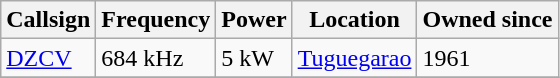<table class="wikitable">
<tr>
<th>Callsign</th>
<th>Frequency</th>
<th>Power</th>
<th>Location</th>
<th>Owned since</th>
</tr>
<tr>
<td><a href='#'>DZCV</a></td>
<td>684 kHz</td>
<td>5 kW</td>
<td><a href='#'>Tuguegarao</a></td>
<td>1961</td>
</tr>
<tr>
</tr>
</table>
